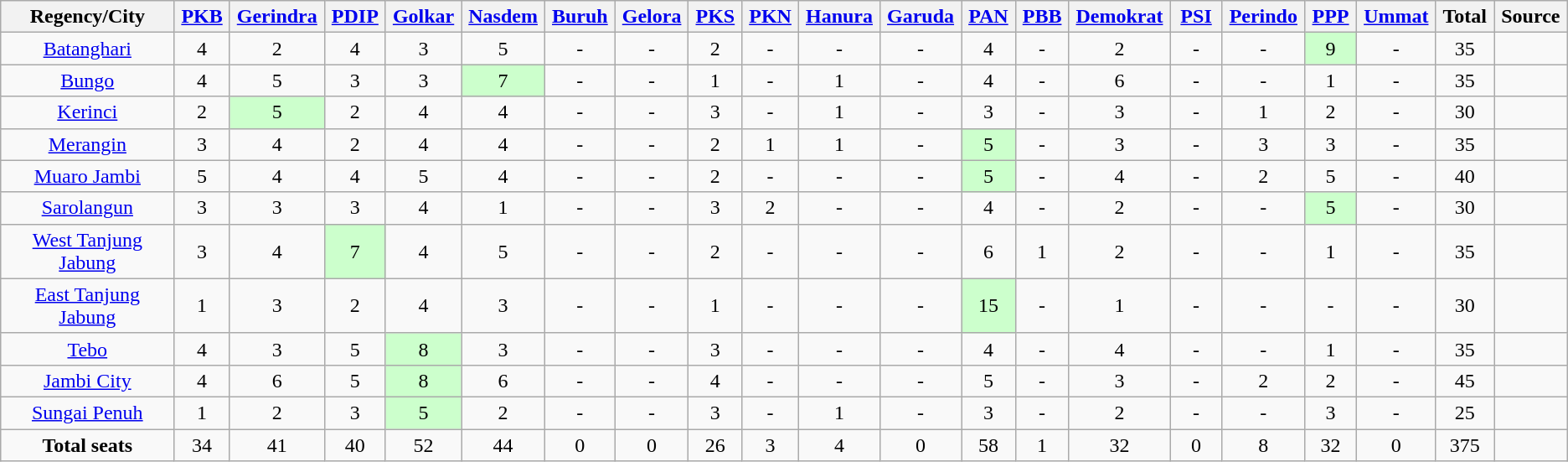<table class="wikitable sortable" style="text-align:center">
<tr>
<th scope=col width=10%>Regency/City</th>
<th scope=col width=3%><a href='#'>PKB</a></th>
<th scope=col width=3%><a href='#'>Gerindra</a></th>
<th scope=col width=3%><a href='#'>PDIP</a></th>
<th scope=col width=3%><a href='#'>Golkar</a></th>
<th scope=col width=3%><a href='#'>Nasdem</a></th>
<th scope=col width=3%><a href='#'>Buruh</a></th>
<th scope=col width=3%><a href='#'>Gelora</a></th>
<th scope=col width=3%><a href='#'>PKS</a></th>
<th scope=col width=3%><a href='#'>PKN</a></th>
<th scope=col width=3%><a href='#'>Hanura</a></th>
<th scope=col width=3%><a href='#'>Garuda</a></th>
<th scope=col width=3%><a href='#'>PAN</a></th>
<th scope=col width=3%><a href='#'>PBB</a></th>
<th scope=col width=3%><a href='#'>Demokrat</a></th>
<th scope=col width=3%><a href='#'>PSI</a></th>
<th scope=col width=3%><a href='#'>Perindo</a></th>
<th scope=col width=3%><a href='#'>PPP</a></th>
<th scope=col width=3%><a href='#'>Ummat</a></th>
<th scope=col width=3%>Total</th>
<th scope=col width=3%>Source</th>
</tr>
<tr>
<td><a href='#'>Batanghari</a></td>
<td>4</td>
<td>2</td>
<td>4</td>
<td>3</td>
<td>5</td>
<td>-</td>
<td>-</td>
<td>2</td>
<td>-</td>
<td>-</td>
<td>-</td>
<td>4</td>
<td>-</td>
<td>2</td>
<td>-</td>
<td>-</td>
<td style="background:#cfc;">9</td>
<td>-</td>
<td>35</td>
<td></td>
</tr>
<tr>
<td><a href='#'>Bungo</a></td>
<td>4</td>
<td>5</td>
<td>3</td>
<td>3</td>
<td style="background:#cfc;">7</td>
<td>-</td>
<td>-</td>
<td>1</td>
<td>-</td>
<td>1</td>
<td>-</td>
<td>4</td>
<td>-</td>
<td>6</td>
<td>-</td>
<td>-</td>
<td>1</td>
<td>-</td>
<td>35</td>
<td></td>
</tr>
<tr>
<td><a href='#'>Kerinci</a></td>
<td>2</td>
<td style="background:#cfc;">5</td>
<td>2</td>
<td>4</td>
<td>4</td>
<td>-</td>
<td>-</td>
<td>3</td>
<td>-</td>
<td>1</td>
<td>-</td>
<td>3</td>
<td>-</td>
<td>3</td>
<td>-</td>
<td>1</td>
<td>2</td>
<td>-</td>
<td>30</td>
<td></td>
</tr>
<tr>
<td><a href='#'>Merangin</a></td>
<td>3</td>
<td>4</td>
<td>2</td>
<td>4</td>
<td>4</td>
<td>-</td>
<td>-</td>
<td>2</td>
<td>1</td>
<td>1</td>
<td>-</td>
<td style="background:#cfc;">5</td>
<td>-</td>
<td>3</td>
<td>-</td>
<td>3</td>
<td>3</td>
<td>-</td>
<td>35</td>
<td></td>
</tr>
<tr>
<td><a href='#'>Muaro Jambi</a></td>
<td>5</td>
<td>4</td>
<td>4</td>
<td>5</td>
<td>4</td>
<td>-</td>
<td>-</td>
<td>2</td>
<td>-</td>
<td>-</td>
<td>-</td>
<td style="background:#cfc;">5</td>
<td>-</td>
<td>4</td>
<td>-</td>
<td>2</td>
<td>5</td>
<td>-</td>
<td>40</td>
<td></td>
</tr>
<tr>
<td><a href='#'>Sarolangun</a></td>
<td>3</td>
<td>3</td>
<td>3</td>
<td>4</td>
<td>1</td>
<td>-</td>
<td>-</td>
<td>3</td>
<td>2</td>
<td>-</td>
<td>-</td>
<td>4</td>
<td>-</td>
<td>2</td>
<td>-</td>
<td>-</td>
<td style="background:#cfc;">5</td>
<td>-</td>
<td>30</td>
<td></td>
</tr>
<tr>
<td><a href='#'>West Tanjung Jabung</a></td>
<td>3</td>
<td>4</td>
<td style="background:#cfc;">7</td>
<td>4</td>
<td>5</td>
<td>-</td>
<td>-</td>
<td>2</td>
<td>-</td>
<td>-</td>
<td>-</td>
<td>6</td>
<td>1</td>
<td>2</td>
<td>-</td>
<td>-</td>
<td>1</td>
<td>-</td>
<td>35</td>
<td></td>
</tr>
<tr>
<td><a href='#'>East Tanjung Jabung</a></td>
<td>1</td>
<td>3</td>
<td>2</td>
<td>4</td>
<td>3</td>
<td>-</td>
<td>-</td>
<td>1</td>
<td>-</td>
<td>-</td>
<td>-</td>
<td style="background:#cfc;">15</td>
<td>-</td>
<td>1</td>
<td>-</td>
<td>-</td>
<td>-</td>
<td>-</td>
<td>30</td>
<td></td>
</tr>
<tr>
<td><a href='#'>Tebo</a></td>
<td>4</td>
<td>3</td>
<td>5</td>
<td style="background:#cfc;">8</td>
<td>3</td>
<td>-</td>
<td>-</td>
<td>3</td>
<td>-</td>
<td>-</td>
<td>-</td>
<td>4</td>
<td>-</td>
<td>4</td>
<td>-</td>
<td>-</td>
<td>1</td>
<td>-</td>
<td>35</td>
<td></td>
</tr>
<tr>
<td><a href='#'>Jambi City</a></td>
<td>4</td>
<td>6</td>
<td>5</td>
<td style="background:#cfc;">8</td>
<td>6</td>
<td>-</td>
<td>-</td>
<td>4</td>
<td>-</td>
<td>-</td>
<td>-</td>
<td>5</td>
<td>-</td>
<td>3</td>
<td>-</td>
<td>2</td>
<td>2</td>
<td>-</td>
<td>45</td>
<td></td>
</tr>
<tr>
<td><a href='#'>Sungai Penuh</a></td>
<td>1</td>
<td>2</td>
<td>3</td>
<td style="background:#cfc;">5</td>
<td>2</td>
<td>-</td>
<td>-</td>
<td>3</td>
<td>-</td>
<td>1</td>
<td>-</td>
<td>3</td>
<td>-</td>
<td>2</td>
<td>-</td>
<td>-</td>
<td>3</td>
<td>-</td>
<td>25</td>
<td></td>
</tr>
<tr>
<td><strong>Total seats</strong></td>
<td>34</td>
<td>41</td>
<td>40</td>
<td>52</td>
<td>44</td>
<td>0</td>
<td>0</td>
<td>26</td>
<td>3</td>
<td>4</td>
<td>0</td>
<td>58</td>
<td>1</td>
<td>32</td>
<td>0</td>
<td>8</td>
<td>32</td>
<td>0</td>
<td>375</td>
</tr>
</table>
